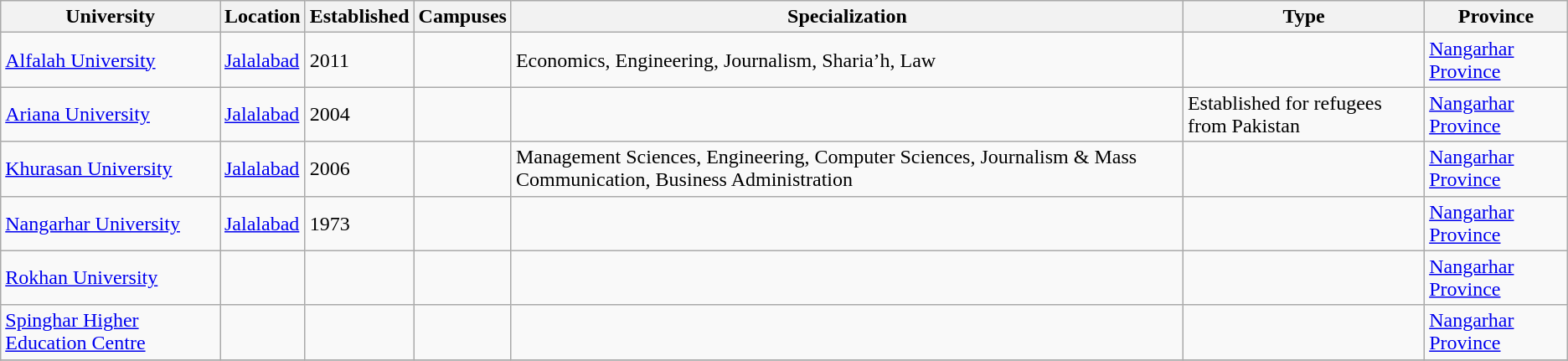<table class="wikitable sortable">
<tr>
<th>University</th>
<th>Location</th>
<th>Established</th>
<th>Campuses</th>
<th>Specialization</th>
<th>Type</th>
<th>Province</th>
</tr>
<tr>
<td><a href='#'>Alfalah University</a></td>
<td><a href='#'>Jalalabad</a></td>
<td>2011</td>
<td></td>
<td>Economics, Engineering, Journalism, Sharia’h, Law</td>
<td></td>
<td><a href='#'>Nangarhar Province</a></td>
</tr>
<tr>
<td><a href='#'>Ariana University</a></td>
<td><a href='#'>Jalalabad</a></td>
<td>2004</td>
<td></td>
<td></td>
<td>Established for refugees from Pakistan</td>
<td><a href='#'>Nangarhar Province</a></td>
</tr>
<tr>
<td><a href='#'>Khurasan University</a></td>
<td><a href='#'>Jalalabad</a></td>
<td>2006</td>
<td></td>
<td>Management Sciences, Engineering, Computer Sciences, Journalism & Mass Communication, Business Administration</td>
<td></td>
<td><a href='#'>Nangarhar Province</a></td>
</tr>
<tr>
<td><a href='#'>Nangarhar University</a></td>
<td><a href='#'>Jalalabad</a></td>
<td>1973</td>
<td></td>
<td></td>
<td></td>
<td><a href='#'>Nangarhar Province</a></td>
</tr>
<tr>
<td><a href='#'>Rokhan University</a></td>
<td></td>
<td></td>
<td></td>
<td></td>
<td></td>
<td><a href='#'>Nangarhar Province</a></td>
</tr>
<tr>
<td><a href='#'>Spinghar Higher Education Centre</a></td>
<td></td>
<td></td>
<td></td>
<td></td>
<td></td>
<td><a href='#'>Nangarhar Province</a></td>
</tr>
<tr>
</tr>
</table>
